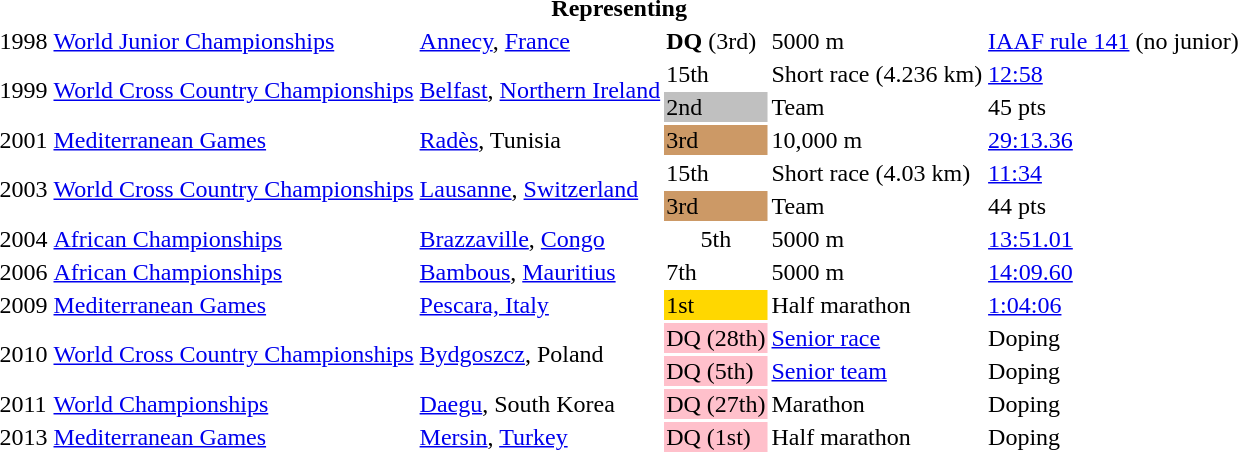<table>
<tr>
<th colspan="6">Representing </th>
</tr>
<tr>
<td>1998</td>
<td><a href='#'>World Junior Championships</a></td>
<td><a href='#'>Annecy</a>, <a href='#'>France</a></td>
<td><strong>DQ</strong> (3rd)<br></td>
<td>5000 m</td>
<td><a href='#'>IAAF rule 141</a> (no junior)</td>
</tr>
<tr>
<td rowspan=2>1999</td>
<td rowspan=2><a href='#'>World Cross Country Championships</a></td>
<td rowspan=2><a href='#'>Belfast</a>, <a href='#'>Northern Ireland</a></td>
<td>15th</td>
<td>Short race (4.236 km)</td>
<td><a href='#'>12:58</a></td>
</tr>
<tr>
<td bgcolor=silver>2nd</td>
<td>Team</td>
<td>45 pts</td>
</tr>
<tr>
<td>2001</td>
<td><a href='#'>Mediterranean Games</a></td>
<td><a href='#'>Radès</a>, Tunisia</td>
<td bgcolor=cc9966>3rd</td>
<td>10,000 m</td>
<td><a href='#'>29:13.36</a></td>
</tr>
<tr>
<td rowspan=2>2003</td>
<td rowspan=2><a href='#'>World Cross Country Championships</a></td>
<td rowspan=2><a href='#'>Lausanne</a>, <a href='#'>Switzerland</a></td>
<td>15th</td>
<td>Short race (4.03 km)</td>
<td><a href='#'>11:34</a></td>
</tr>
<tr>
<td bgcolor="cc9966">3rd</td>
<td>Team</td>
<td>44 pts</td>
</tr>
<tr>
<td>2004</td>
<td><a href='#'>African Championships</a></td>
<td><a href='#'>Brazzaville</a>, <a href='#'>Congo</a></td>
<td align="center">5th</td>
<td>5000 m</td>
<td><a href='#'>13:51.01</a></td>
</tr>
<tr>
<td>2006</td>
<td><a href='#'>African Championships</a></td>
<td><a href='#'>Bambous</a>, <a href='#'>Mauritius</a></td>
<td>7th</td>
<td>5000 m</td>
<td><a href='#'>14:09.60</a></td>
</tr>
<tr>
<td>2009</td>
<td><a href='#'>Mediterranean Games</a></td>
<td><a href='#'>Pescara, Italy</a></td>
<td bgcolor="gold">1st</td>
<td>Half marathon</td>
<td><a href='#'>1:04:06</a></td>
</tr>
<tr>
<td rowspan=2>2010</td>
<td rowspan=2><a href='#'>World Cross Country Championships</a></td>
<td rowspan=2><a href='#'>Bydgoszcz</a>, Poland</td>
<td bgcolor="pink">DQ (28th)</td>
<td><a href='#'>Senior race</a></td>
<td>Doping</td>
</tr>
<tr>
<td bgcolor="pink">DQ (5th)</td>
<td><a href='#'>Senior team</a></td>
<td>Doping</td>
</tr>
<tr>
<td>2011</td>
<td><a href='#'>World Championships</a></td>
<td><a href='#'>Daegu</a>, South Korea</td>
<td bgcolor="pink">DQ (27th)</td>
<td>Marathon</td>
<td>Doping</td>
</tr>
<tr>
<td>2013</td>
<td><a href='#'>Mediterranean Games</a></td>
<td><a href='#'>Mersin</a>, <a href='#'>Turkey</a></td>
<td bgcolor="pink">DQ (1st)</td>
<td>Half marathon</td>
<td>Doping</td>
</tr>
</table>
